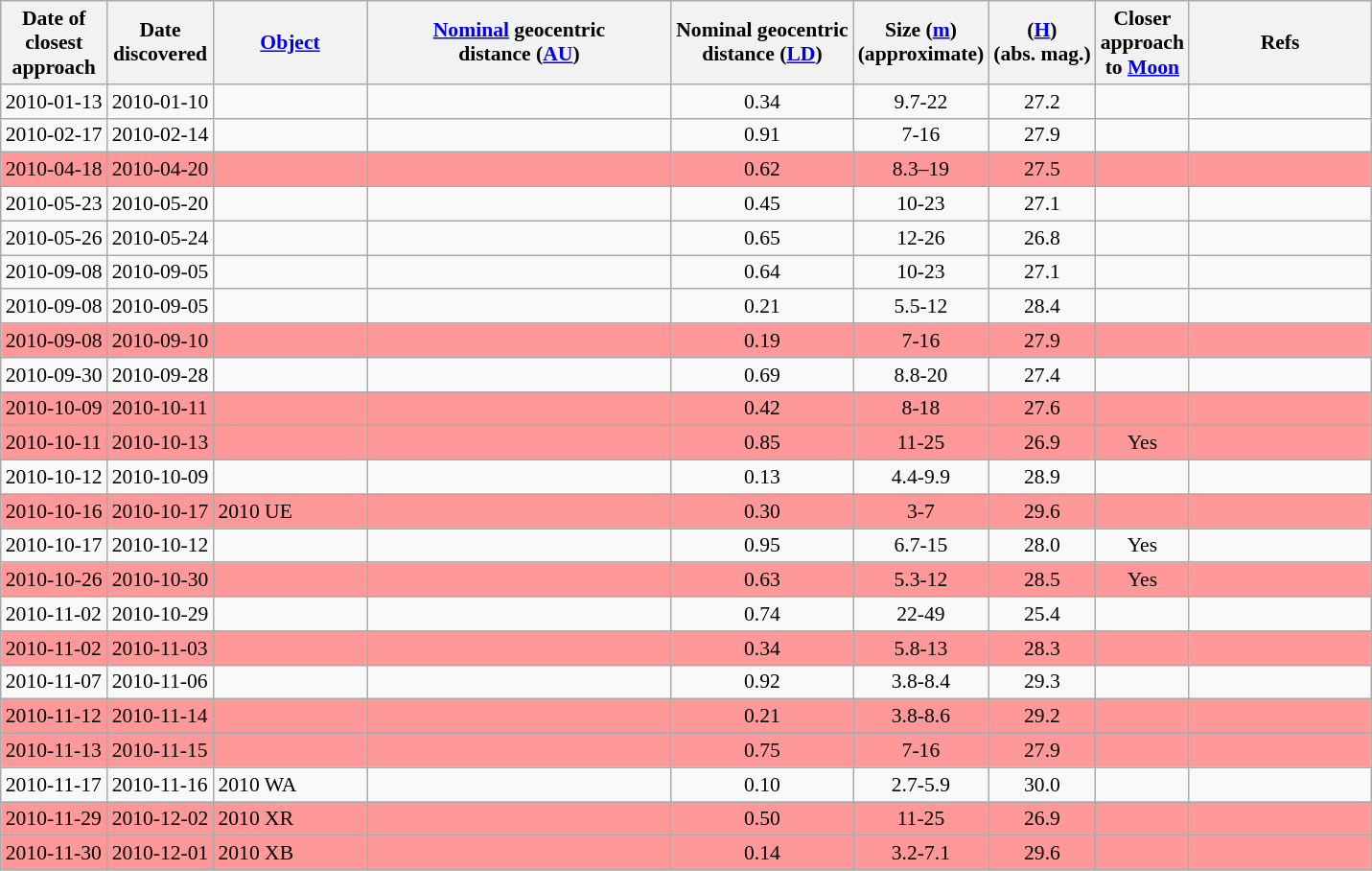<table class="wikitable sortable" style="font-size: 0.9em;">
<tr>
<th>Date of<br>closest<br>approach</th>
<th>Date<br>discovered</th>
<th width=100><a href='#'>Object</a></th>
<th width=205 data-sort-type="number"><a href='#'>Nominal</a> geocentric<br>distance (<a href='#'>AU</a>)</th>
<th data-sort-type="number">Nominal geocentric<br>distance (<a href='#'>LD</a>)</th>
<th data-sort-type="number">Size (<a href='#'>m</a>)<br>(approximate)</th>
<th data-sort-type="number">(<a href='#'>H</a>)<br>(abs. mag.)</th>
<th>Closer<br>approach<br>to <a href='#'>Moon</a></th>
<th width=120>Refs</th>
</tr>
<tr>
<td>2010-01-13</td>
<td>2010-01-10</td>
<td></td>
<td></td>
<td align="center">0.34</td>
<td align="center">9.7-22</td>
<td align="center">27.2</td>
<td></td>
<td></td>
</tr>
<tr>
<td>2010-02-17</td>
<td>2010-02-14</td>
<td></td>
<td></td>
<td align="center">0.91</td>
<td align="center">7-16</td>
<td align="center">27.9</td>
<td></td>
<td></td>
</tr>
<tr bgcolor="#ff9999">
<td>2010-04-18</td>
<td>2010-04-20</td>
<td></td>
<td></td>
<td align=center>0.62</td>
<td align=center>8.3–19</td>
<td align=center>27.5</td>
<td align=center></td>
<td></td>
</tr>
<tr>
<td>2010-05-23</td>
<td>2010-05-20</td>
<td></td>
<td></td>
<td align="center">0.45</td>
<td align="center">10-23</td>
<td align="center">27.1</td>
<td></td>
<td></td>
</tr>
<tr>
<td>2010-05-26</td>
<td>2010-05-24</td>
<td></td>
<td></td>
<td align="center">0.65</td>
<td align="center">12-26</td>
<td align="center">26.8</td>
<td></td>
<td></td>
</tr>
<tr>
<td>2010-09-08</td>
<td>2010-09-05</td>
<td></td>
<td></td>
<td align="center">0.64</td>
<td align="center">10-23</td>
<td align="center">27.1</td>
<td></td>
<td></td>
</tr>
<tr>
<td>2010-09-08</td>
<td>2010-09-05</td>
<td></td>
<td></td>
<td align="center">0.21</td>
<td align="center">5.5-12</td>
<td align="center">28.4</td>
<td></td>
<td></td>
</tr>
<tr bgcolor="#ff9999">
<td>2010-09-08</td>
<td>2010-09-10</td>
<td></td>
<td></td>
<td align="center">0.19</td>
<td align="center">7-16</td>
<td align="center">27.9</td>
<td></td>
<td></td>
</tr>
<tr>
<td>2010-09-30</td>
<td>2010-09-28</td>
<td></td>
<td></td>
<td align="center">0.69</td>
<td align="center">8.8-20</td>
<td align="center">27.4</td>
<td></td>
<td></td>
</tr>
<tr bgcolor="#ff9999">
<td>2010-10-09</td>
<td>2010-10-11</td>
<td></td>
<td></td>
<td align="center">0.42</td>
<td align="center">8-18</td>
<td align="center">27.6</td>
<td></td>
<td></td>
</tr>
<tr bgcolor="#ff9999">
<td>2010-10-11</td>
<td>2010-10-13</td>
<td></td>
<td></td>
<td align="center">0.85</td>
<td align="center">11-25</td>
<td align="center">26.9</td>
<td align="center">Yes</td>
<td></td>
</tr>
<tr>
<td>2010-10-12</td>
<td>2010-10-09</td>
<td></td>
<td></td>
<td align="center">0.13</td>
<td align="center">4.4-9.9</td>
<td align="center">28.9</td>
<td></td>
<td></td>
</tr>
<tr bgcolor="#ff9999">
<td>2010-10-16</td>
<td>2010-10-17</td>
<td>2010 UE</td>
<td></td>
<td align="center">0.30</td>
<td align="center">3-7</td>
<td align="center">29.6</td>
<td></td>
<td></td>
</tr>
<tr>
<td>2010-10-17</td>
<td>2010-10-12</td>
<td></td>
<td></td>
<td align="center">0.95</td>
<td align="center">6.7-15</td>
<td align="center">28.0</td>
<td align="center">Yes</td>
<td></td>
</tr>
<tr bgcolor="#ff9999">
<td>2010-10-26</td>
<td>2010-10-30</td>
<td></td>
<td></td>
<td align="center">0.63</td>
<td align="center">5.3-12</td>
<td align="center">28.5</td>
<td align="center">Yes</td>
<td></td>
</tr>
<tr>
<td>2010-11-02</td>
<td>2010-10-29</td>
<td></td>
<td></td>
<td align="center">0.74</td>
<td align="center">22-49</td>
<td align="center">25.4</td>
<td></td>
<td></td>
</tr>
<tr bgcolor="#ff9999">
<td>2010-11-02</td>
<td>2010-11-03</td>
<td></td>
<td></td>
<td align="center">0.34</td>
<td align="center">5.8-13</td>
<td align="center">28.3</td>
<td></td>
<td></td>
</tr>
<tr>
<td>2010-11-07</td>
<td>2010-11-06</td>
<td></td>
<td></td>
<td align="center">0.92</td>
<td align="center">3.8-8.4</td>
<td align="center">29.3</td>
<td></td>
<td></td>
</tr>
<tr bgcolor="#ff9999">
<td>2010-11-12</td>
<td>2010-11-14</td>
<td></td>
<td></td>
<td align="center">0.21</td>
<td align="center">3.8-8.6</td>
<td align="center">29.2</td>
<td></td>
<td></td>
</tr>
<tr bgcolor="#ff9999">
<td>2010-11-13</td>
<td>2010-11-15</td>
<td></td>
<td></td>
<td align="center">0.75</td>
<td align="center">7-16</td>
<td align="center">27.9</td>
<td></td>
<td></td>
</tr>
<tr>
<td>2010-11-17</td>
<td>2010-11-16</td>
<td>2010 WA</td>
<td></td>
<td align="center">0.10</td>
<td align="center">2.7-5.9</td>
<td align="center">30.0</td>
<td></td>
<td></td>
</tr>
<tr bgcolor="#ff9999">
<td>2010-11-29</td>
<td>2010-12-02</td>
<td>2010 XR</td>
<td></td>
<td align="center">0.50</td>
<td align="center">11-25</td>
<td align="center">26.9</td>
<td></td>
<td></td>
</tr>
<tr bgcolor="#ff9999">
<td>2010-11-30</td>
<td>2010-12-01</td>
<td>2010 XB</td>
<td></td>
<td align="center">0.14</td>
<td align="center">3.2-7.1</td>
<td align="Center">29.6</td>
<td></td>
<td></td>
</tr>
</table>
